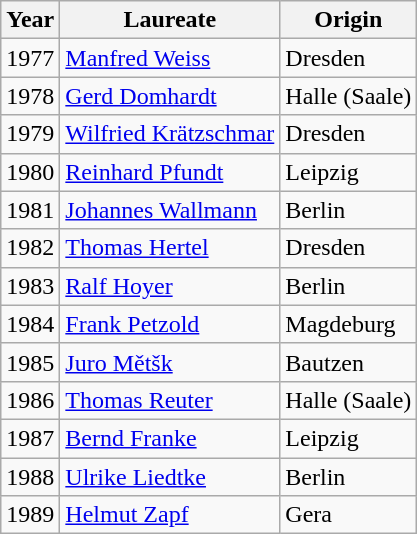<table class="wikitable sortable centered zebra">
<tr>
<th>Year</th>
<th>Laureate</th>
<th>Origin</th>
</tr>
<tr>
<td>1977</td>
<td><a href='#'>Manfred Weiss</a></td>
<td>Dresden</td>
</tr>
<tr>
<td>1978</td>
<td><a href='#'>Gerd Domhardt</a></td>
<td>Halle (Saale)</td>
</tr>
<tr>
<td>1979</td>
<td><a href='#'>Wilfried Krätzschmar</a></td>
<td>Dresden</td>
</tr>
<tr>
<td>1980</td>
<td><a href='#'>Reinhard Pfundt</a></td>
<td>Leipzig</td>
</tr>
<tr>
<td>1981</td>
<td><a href='#'>Johannes Wallmann</a></td>
<td>Berlin</td>
</tr>
<tr>
<td>1982</td>
<td><a href='#'>Thomas Hertel</a></td>
<td>Dresden</td>
</tr>
<tr>
<td>1983</td>
<td><a href='#'>Ralf Hoyer</a></td>
<td>Berlin</td>
</tr>
<tr>
<td>1984</td>
<td><a href='#'>Frank Petzold</a></td>
<td>Magdeburg</td>
</tr>
<tr>
<td>1985</td>
<td><a href='#'>Juro Mětšk</a></td>
<td>Bautzen</td>
</tr>
<tr>
<td>1986</td>
<td><a href='#'>Thomas Reuter</a></td>
<td>Halle (Saale)</td>
</tr>
<tr>
<td>1987</td>
<td><a href='#'>Bernd Franke</a></td>
<td>Leipzig</td>
</tr>
<tr>
<td>1988</td>
<td><a href='#'>Ulrike Liedtke</a></td>
<td>Berlin</td>
</tr>
<tr>
<td>1989</td>
<td><a href='#'>Helmut Zapf</a></td>
<td>Gera</td>
</tr>
</table>
